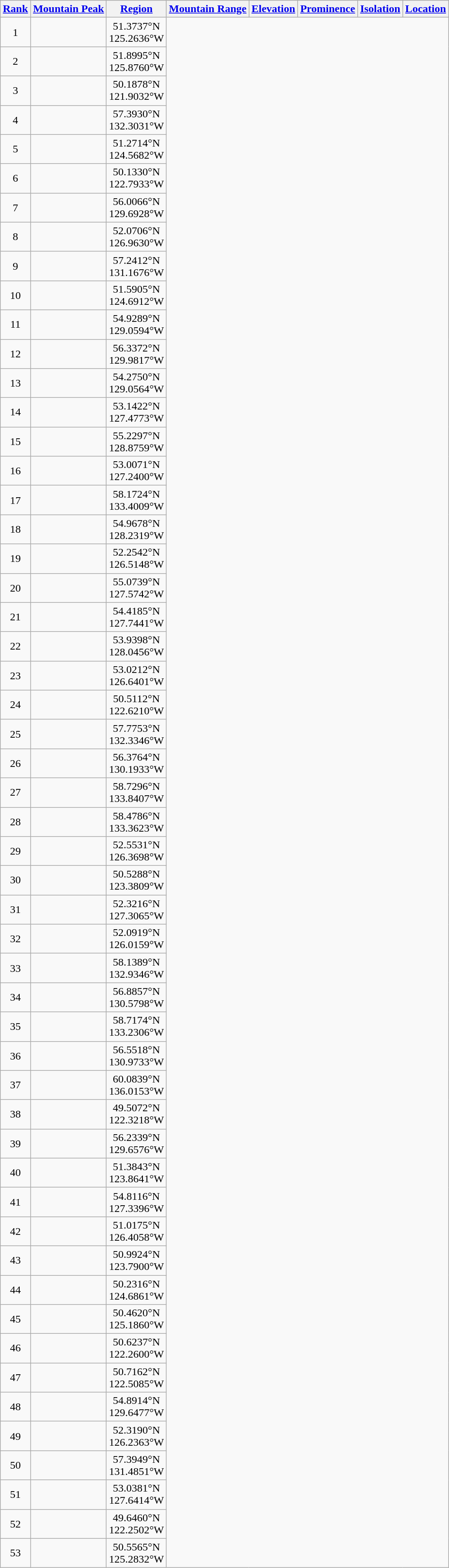<table class="wikitable sortable">
<tr>
<th><a href='#'>Rank</a></th>
<th><a href='#'>Mountain Peak</a></th>
<th><a href='#'>Region</a></th>
<th><a href='#'>Mountain Range</a></th>
<th><a href='#'>Elevation</a></th>
<th><a href='#'>Prominence</a></th>
<th><a href='#'>Isolation</a></th>
<th><a href='#'>Location</a></th>
</tr>
<tr>
<td align=center>1<br></td>
<td><br>
</td>
<td align=center>51.3737°N<br>125.2636°W</td>
</tr>
<tr>
<td align=center>2<br></td>
<td><br>
</td>
<td align=center>51.8995°N<br>125.8760°W</td>
</tr>
<tr>
<td align=center>3<br></td>
<td><br>
</td>
<td align=center>50.1878°N<br>121.9032°W</td>
</tr>
<tr>
<td align=center>4<br></td>
<td><br>
</td>
<td align=center>57.3930°N<br>132.3031°W</td>
</tr>
<tr>
<td align=center>5<br></td>
<td><br>
</td>
<td align=center>51.2714°N<br>124.5682°W</td>
</tr>
<tr>
<td align=center>6<br></td>
<td><br>
</td>
<td align=center>50.1330°N<br>122.7933°W</td>
</tr>
<tr>
<td align=center>7<br></td>
<td><br>
</td>
<td align=center>56.0066°N<br>129.6928°W</td>
</tr>
<tr>
<td align=center>8<br></td>
<td><br>
</td>
<td align=center>52.0706°N<br>126.9630°W</td>
</tr>
<tr>
<td align=center>9<br></td>
<td><br>
</td>
<td align=center>57.2412°N<br>131.1676°W</td>
</tr>
<tr>
<td align=center>10<br></td>
<td><br>
</td>
<td align=center>51.5905°N<br>124.6912°W</td>
</tr>
<tr>
<td align=center>11<br></td>
<td><br>
</td>
<td align=center>54.9289°N<br>129.0594°W</td>
</tr>
<tr>
<td align=center>12<br></td>
<td><br>
</td>
<td align=center>56.3372°N<br>129.9817°W</td>
</tr>
<tr>
<td align=center>13<br></td>
<td><br>
</td>
<td align=center>54.2750°N<br>129.0564°W</td>
</tr>
<tr>
<td align=center>14<br></td>
<td><br>
</td>
<td align=center>53.1422°N<br>127.4773°W</td>
</tr>
<tr>
<td align=center>15<br></td>
<td><br>
</td>
<td align=center>55.2297°N<br>128.8759°W</td>
</tr>
<tr>
<td align=center>16<br></td>
<td><br>
</td>
<td align=center>53.0071°N<br>127.2400°W</td>
</tr>
<tr>
<td align=center>17<br></td>
<td><br>
</td>
<td align=center>58.1724°N<br>133.4009°W</td>
</tr>
<tr>
<td align=center>18<br></td>
<td><br>
</td>
<td align=center>54.9678°N<br>128.2319°W</td>
</tr>
<tr>
<td align=center>19<br></td>
<td><br>
</td>
<td align=center>52.2542°N<br>126.5148°W</td>
</tr>
<tr>
<td align=center>20<br></td>
<td><br>
</td>
<td align=center>55.0739°N<br>127.5742°W</td>
</tr>
<tr>
<td align=center>21<br></td>
<td><br>
</td>
<td align=center>54.4185°N<br>127.7441°W</td>
</tr>
<tr>
<td align=center>22<br></td>
<td><br>
</td>
<td align=center>53.9398°N<br>128.0456°W</td>
</tr>
<tr>
<td align=center>23<br></td>
<td><br>
</td>
<td align=center>53.0212°N<br>126.6401°W</td>
</tr>
<tr>
<td align=center>24<br></td>
<td><br>
</td>
<td align=center>50.5112°N<br>122.6210°W</td>
</tr>
<tr>
<td align=center>25<br></td>
<td><br>
</td>
<td align=center>57.7753°N<br>132.3346°W</td>
</tr>
<tr>
<td align=center>26<br></td>
<td><br>
</td>
<td align=center>56.3764°N<br>130.1933°W</td>
</tr>
<tr>
<td align=center>27<br></td>
<td><br><br>
</td>
<td align=center>58.7296°N<br>133.8407°W</td>
</tr>
<tr>
<td align=center>28<br></td>
<td><br>
</td>
<td align=center>58.4786°N<br>133.3623°W</td>
</tr>
<tr>
<td align=center>29<br></td>
<td><br>
</td>
<td align=center>52.5531°N<br>126.3698°W</td>
</tr>
<tr>
<td align=center>30<br></td>
<td><br>
</td>
<td align=center>50.5288°N<br>123.3809°W</td>
</tr>
<tr>
<td align=center>31<br></td>
<td><br>
</td>
<td align=center>52.3216°N<br>127.3065°W</td>
</tr>
<tr>
<td align=center>32<br></td>
<td><br>
</td>
<td align=center>52.0919°N<br>126.0159°W</td>
</tr>
<tr>
<td align=center>33<br></td>
<td><br>
</td>
<td align=center>58.1389°N<br>132.9346°W</td>
</tr>
<tr>
<td align=center>34<br></td>
<td><br>
</td>
<td align=center>56.8857°N<br>130.5798°W</td>
</tr>
<tr>
<td align=center>35<br></td>
<td><br>
</td>
<td align=center>58.7174°N<br>133.2306°W</td>
</tr>
<tr>
<td align=center>36<br></td>
<td><br>
</td>
<td align=center>56.5518°N<br>130.9733°W</td>
</tr>
<tr>
<td align=center>37<br></td>
<td><br>
</td>
<td align=center>60.0839°N<br>136.0153°W</td>
</tr>
<tr>
<td align=center>38<br></td>
<td><br>
</td>
<td align=center>49.5072°N<br>122.3218°W</td>
</tr>
<tr>
<td align=center>39<br></td>
<td><br>
</td>
<td align=center>56.2339°N<br>129.6576°W</td>
</tr>
<tr>
<td align=center>40<br></td>
<td><br>
</td>
<td align=center>51.3843°N<br>123.8641°W</td>
</tr>
<tr>
<td align=center>41<br></td>
<td><br>
</td>
<td align=center>54.8116°N<br>127.3396°W</td>
</tr>
<tr>
<td align=center>42<br></td>
<td><br>
</td>
<td align=center>51.0175°N<br>126.4058°W</td>
</tr>
<tr>
<td align=center>43<br></td>
<td><br>
</td>
<td align=center>50.9924°N<br>123.7900°W</td>
</tr>
<tr>
<td align=center>44<br></td>
<td><br>
</td>
<td align=center>50.2316°N<br>124.6861°W</td>
</tr>
<tr>
<td align=center>45<br></td>
<td><br>
</td>
<td align=center>50.4620°N<br>125.1860°W</td>
</tr>
<tr>
<td align=center>46<br></td>
<td><br>
</td>
<td align=center>50.6237°N<br>122.2600°W</td>
</tr>
<tr>
<td align=center>47<br></td>
<td><br>
</td>
<td align=center>50.7162°N<br>122.5085°W</td>
</tr>
<tr>
<td align=center>48<br></td>
<td><br>
</td>
<td align=center>54.8914°N<br>129.6477°W</td>
</tr>
<tr>
<td align=center>49<br></td>
<td><br>
</td>
<td align=center>52.3190°N<br>126.2363°W</td>
</tr>
<tr>
<td align=center>50<br></td>
<td><br>
</td>
<td align=center>57.3949°N<br>131.4851°W</td>
</tr>
<tr>
<td align=center>51<br></td>
<td><br>
</td>
<td align=center>53.0381°N<br>127.6414°W</td>
</tr>
<tr>
<td align=center>52<br></td>
<td><br>
</td>
<td align=center>49.6460°N<br>122.2502°W</td>
</tr>
<tr>
<td align=center>53<br></td>
<td><br>
</td>
<td align=center>50.5565°N<br>125.2832°W</td>
</tr>
</table>
